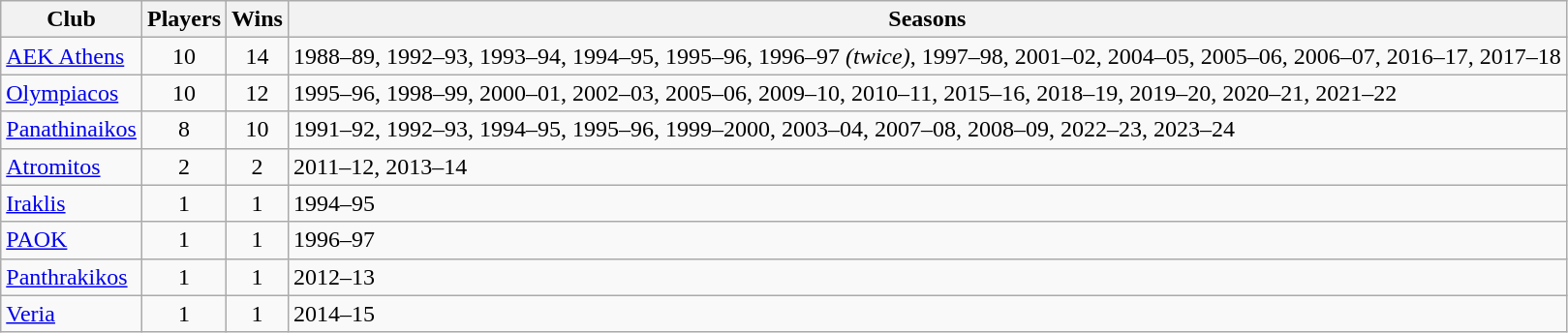<table class="wikitable" style="margin-right: 0;">
<tr text-align:center;">
<th>Club</th>
<th>Players</th>
<th>Wins</th>
<th>Seasons</th>
</tr>
<tr>
<td><a href='#'>AEK Athens</a></td>
<td align="center">10</td>
<td align="center">14</td>
<td>1988–89, 1992–93, 1993–94, 1994–95, 1995–96, 1996–97 <em>(twice)</em>, 1997–98, 2001–02, 2004–05, 2005–06, 2006–07, 2016–17, 2017–18</td>
</tr>
<tr>
<td><a href='#'>Olympiacos</a></td>
<td align="center">10</td>
<td align="center">12</td>
<td>1995–96, 1998–99, 2000–01, 2002–03, 2005–06, 2009–10, 2010–11, 2015–16, 2018–19, 2019–20, 2020–21, 2021–22</td>
</tr>
<tr>
<td><a href='#'>Panathinaikos</a></td>
<td align="center">8</td>
<td align="center">10</td>
<td>1991–92, 1992–93, 1994–95, 1995–96, 1999–2000, 2003–04, 2007–08, 2008–09, 2022–23, 2023–24</td>
</tr>
<tr>
<td><a href='#'>Atromitos</a></td>
<td align="center">2</td>
<td align="center">2</td>
<td>2011–12, 2013–14</td>
</tr>
<tr>
<td><a href='#'>Iraklis</a></td>
<td align="center">1</td>
<td align="center">1</td>
<td>1994–95</td>
</tr>
<tr>
<td><a href='#'>PAOK</a></td>
<td align="center">1</td>
<td align="center">1</td>
<td>1996–97</td>
</tr>
<tr>
<td><a href='#'>Panthrakikos</a></td>
<td align="center">1</td>
<td align="center">1</td>
<td>2012–13</td>
</tr>
<tr>
<td><a href='#'>Veria</a></td>
<td align="center">1</td>
<td align="center">1</td>
<td>2014–15</td>
</tr>
</table>
